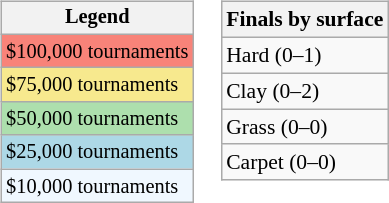<table>
<tr valign=top>
<td><br><table class=wikitable style="font-size:85%">
<tr>
<th>Legend</th>
</tr>
<tr style="background:#f88379;">
<td>$100,000 tournaments</td>
</tr>
<tr style="background:#f7e98e;">
<td>$75,000 tournaments</td>
</tr>
<tr style="background:#addfad;">
<td>$50,000 tournaments</td>
</tr>
<tr style="background:lightblue;">
<td>$25,000 tournaments</td>
</tr>
<tr style="background:#f0f8ff;">
<td>$10,000 tournaments</td>
</tr>
</table>
</td>
<td><br><table class=wikitable style="font-size:90%">
<tr>
<th>Finals by surface</th>
</tr>
<tr>
<td>Hard (0–1)</td>
</tr>
<tr>
<td>Clay (0–2)</td>
</tr>
<tr>
<td>Grass (0–0)</td>
</tr>
<tr>
<td>Carpet (0–0)</td>
</tr>
</table>
</td>
</tr>
</table>
